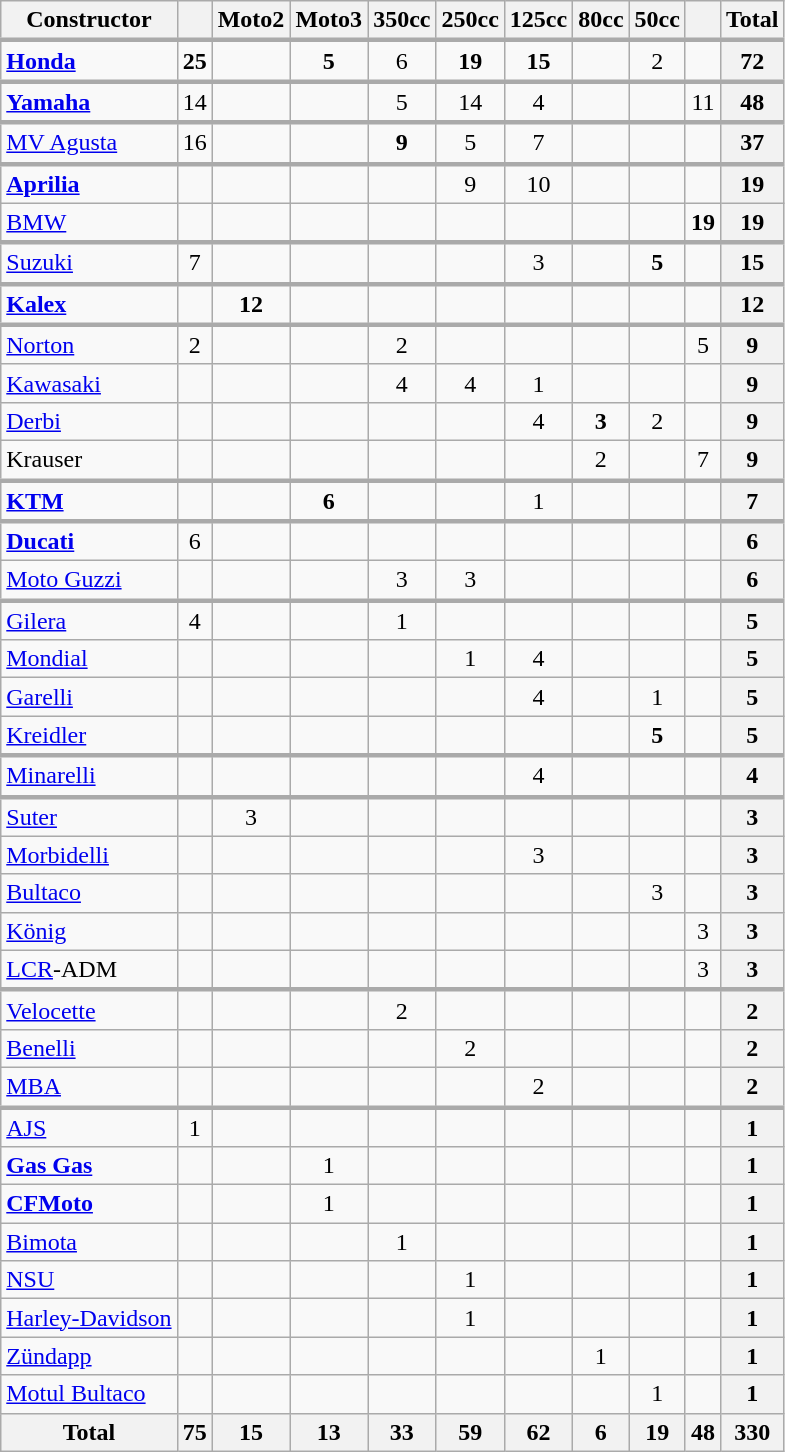<table class="wikitable sortable">
<tr>
<th>Constructor</th>
<th></th>
<th>Moto2</th>
<th>Moto3</th>
<th>350cc</th>
<th>250cc</th>
<th>125cc</th>
<th>80cc</th>
<th>50cc</th>
<th></th>
<th>Total</th>
</tr>
<tr style="border-top:3px solid #aaaaaa">
<td> <strong><a href='#'>Honda</a></strong></td>
<td align="center"><strong>25</strong></td>
<td></td>
<td align="center"><strong>5</strong></td>
<td align="center">6</td>
<td align="center"><strong>19</strong></td>
<td align="center"><strong>15</strong></td>
<td></td>
<td align="center">2</td>
<td></td>
<th>72</th>
</tr>
<tr style="border-top:3px solid #aaaaaa">
<td> <strong><a href='#'>Yamaha</a></strong></td>
<td align="center">14</td>
<td></td>
<td></td>
<td align="center">5</td>
<td align="center">14</td>
<td align="center">4</td>
<td></td>
<td></td>
<td align="center">11</td>
<th>48</th>
</tr>
<tr style="border-top:3px solid #aaaaaa">
<td> <a href='#'>MV Agusta</a></td>
<td align="center">16</td>
<td></td>
<td></td>
<td align="center"><strong>9</strong></td>
<td align="center">5</td>
<td align="center">7</td>
<td></td>
<td></td>
<td></td>
<th>37</th>
</tr>
<tr style="border-top:3px solid #aaaaaa">
<td> <strong><a href='#'>Aprilia</a></strong></td>
<td></td>
<td></td>
<td></td>
<td></td>
<td align="center">9</td>
<td align="center">10</td>
<td></td>
<td></td>
<td></td>
<th>19</th>
</tr>
<tr>
<td> <a href='#'>BMW</a></td>
<td></td>
<td></td>
<td></td>
<td></td>
<td></td>
<td></td>
<td></td>
<td></td>
<td align="center"><strong>19</strong></td>
<th>19</th>
</tr>
<tr style="border-top:3px solid #aaaaaa">
<td> <a href='#'>Suzuki</a></td>
<td align="center">7</td>
<td></td>
<td></td>
<td></td>
<td></td>
<td align="center">3</td>
<td></td>
<td align="center"><strong>5</strong></td>
<td></td>
<th>15</th>
</tr>
<tr style="border-top:3px solid #aaaaaa">
<td> <strong><a href='#'>Kalex</a></strong></td>
<td></td>
<td align="center"><strong>12</strong></td>
<td></td>
<td></td>
<td></td>
<td></td>
<td></td>
<td></td>
<td></td>
<th>12</th>
</tr>
<tr style="border-top:3px solid #aaaaaa">
<td> <a href='#'>Norton</a></td>
<td align="center">2</td>
<td></td>
<td></td>
<td align="center">2</td>
<td></td>
<td></td>
<td></td>
<td></td>
<td align="center">5</td>
<th>9</th>
</tr>
<tr>
<td> <a href='#'>Kawasaki</a></td>
<td></td>
<td></td>
<td></td>
<td align="center">4</td>
<td align="center">4</td>
<td align="center">1</td>
<td></td>
<td></td>
<td></td>
<th>9</th>
</tr>
<tr>
<td> <a href='#'>Derbi</a></td>
<td></td>
<td></td>
<td></td>
<td></td>
<td></td>
<td align="center">4</td>
<td align="center"><strong>3</strong></td>
<td align="center">2</td>
<td></td>
<th>9</th>
</tr>
<tr>
<td> Krauser</td>
<td></td>
<td></td>
<td></td>
<td></td>
<td></td>
<td></td>
<td align="center">2</td>
<td></td>
<td align="center">7</td>
<th>9</th>
</tr>
<tr style="border-top:3px solid #aaaaaa">
<td> <strong><a href='#'>KTM</a></strong></td>
<td></td>
<td></td>
<td align="center"><strong>6</strong></td>
<td></td>
<td></td>
<td align="center">1</td>
<td></td>
<td></td>
<td></td>
<th>7</th>
</tr>
<tr style="border-top:3px solid #aaaaaa">
<td> <strong><a href='#'>Ducati</a></strong></td>
<td align="center">6</td>
<td></td>
<td></td>
<td></td>
<td></td>
<td></td>
<td></td>
<td></td>
<td></td>
<th>6</th>
</tr>
<tr>
<td> <a href='#'>Moto Guzzi</a></td>
<td></td>
<td></td>
<td></td>
<td align="center">3</td>
<td align="center">3</td>
<td></td>
<td></td>
<td></td>
<td></td>
<th>6</th>
</tr>
<tr style="border-top:3px solid #aaaaaa">
<td> <a href='#'>Gilera</a></td>
<td align="center">4</td>
<td></td>
<td></td>
<td align="center">1</td>
<td></td>
<td></td>
<td></td>
<td></td>
<td></td>
<th>5</th>
</tr>
<tr>
<td> <a href='#'>Mondial</a></td>
<td></td>
<td></td>
<td></td>
<td></td>
<td align="center">1</td>
<td align="center">4</td>
<td></td>
<td></td>
<td></td>
<th>5</th>
</tr>
<tr>
<td> <a href='#'>Garelli</a></td>
<td></td>
<td></td>
<td></td>
<td></td>
<td></td>
<td align="center">4</td>
<td></td>
<td align="center">1</td>
<td></td>
<th>5</th>
</tr>
<tr>
<td> <a href='#'>Kreidler</a></td>
<td></td>
<td></td>
<td></td>
<td></td>
<td></td>
<td></td>
<td></td>
<td align="center"><strong>5</strong></td>
<td></td>
<th>5</th>
</tr>
<tr style="border-top:3px solid #aaaaaa">
<td> <a href='#'>Minarelli</a></td>
<td></td>
<td></td>
<td></td>
<td></td>
<td></td>
<td align="center">4</td>
<td></td>
<td></td>
<td></td>
<th>4</th>
</tr>
<tr style="border-top:3px solid #aaaaaa">
<td> <a href='#'>Suter</a></td>
<td></td>
<td align="center">3</td>
<td></td>
<td></td>
<td></td>
<td></td>
<td></td>
<td></td>
<td></td>
<th>3</th>
</tr>
<tr>
<td> <a href='#'>Morbidelli</a></td>
<td></td>
<td></td>
<td></td>
<td></td>
<td></td>
<td align="center">3</td>
<td></td>
<td></td>
<td></td>
<th>3</th>
</tr>
<tr>
<td> <a href='#'>Bultaco</a></td>
<td></td>
<td></td>
<td></td>
<td></td>
<td></td>
<td></td>
<td></td>
<td align="center">3</td>
<td></td>
<th>3</th>
</tr>
<tr>
<td> <a href='#'>König</a></td>
<td></td>
<td></td>
<td></td>
<td></td>
<td></td>
<td></td>
<td></td>
<td></td>
<td align="center">3</td>
<th>3</th>
</tr>
<tr>
<td> <a href='#'>LCR</a>-ADM</td>
<td></td>
<td></td>
<td></td>
<td></td>
<td></td>
<td></td>
<td></td>
<td></td>
<td align="center">3</td>
<th>3</th>
</tr>
<tr style="border-top:3px solid #aaaaaa">
<td> <a href='#'>Velocette</a></td>
<td></td>
<td></td>
<td></td>
<td align="center">2</td>
<td></td>
<td></td>
<td></td>
<td></td>
<td></td>
<th>2</th>
</tr>
<tr>
<td> <a href='#'>Benelli</a></td>
<td></td>
<td></td>
<td></td>
<td></td>
<td align="center">2</td>
<td></td>
<td></td>
<td></td>
<td></td>
<th>2</th>
</tr>
<tr>
<td> <a href='#'>MBA</a></td>
<td></td>
<td></td>
<td></td>
<td></td>
<td></td>
<td align="center">2</td>
<td></td>
<td></td>
<td></td>
<th>2</th>
</tr>
<tr style="border-top:3px solid #aaaaaa">
<td> <a href='#'>AJS</a></td>
<td align="center">1</td>
<td></td>
<td></td>
<td></td>
<td></td>
<td></td>
<td></td>
<td></td>
<td></td>
<th>1</th>
</tr>
<tr>
<td> <strong><a href='#'>Gas Gas</a></strong></td>
<td></td>
<td></td>
<td align="center">1</td>
<td></td>
<td></td>
<td></td>
<td></td>
<td></td>
<td></td>
<th>1</th>
</tr>
<tr>
<td> <strong><a href='#'>CFMoto</a></strong></td>
<td></td>
<td></td>
<td align="center">1</td>
<td></td>
<td></td>
<td></td>
<td></td>
<td></td>
<td></td>
<th>1</th>
</tr>
<tr>
<td> <a href='#'>Bimota</a></td>
<td></td>
<td></td>
<td></td>
<td align="center">1</td>
<td></td>
<td></td>
<td></td>
<td></td>
<td></td>
<th>1</th>
</tr>
<tr>
<td> <a href='#'>NSU</a></td>
<td></td>
<td></td>
<td></td>
<td></td>
<td align="center">1</td>
<td></td>
<td></td>
<td></td>
<td></td>
<th>1</th>
</tr>
<tr>
<td> <a href='#'>Harley-Davidson</a></td>
<td></td>
<td></td>
<td></td>
<td></td>
<td align="center">1</td>
<td></td>
<td></td>
<td></td>
<td></td>
<th>1</th>
</tr>
<tr>
<td> <a href='#'>Zündapp</a></td>
<td></td>
<td></td>
<td></td>
<td></td>
<td></td>
<td></td>
<td align="center">1</td>
<td></td>
<td></td>
<th>1</th>
</tr>
<tr>
<td> <a href='#'>Motul Bultaco</a></td>
<td></td>
<td></td>
<td></td>
<td></td>
<td></td>
<td></td>
<td></td>
<td align="center">1</td>
<td></td>
<th>1</th>
</tr>
<tr class="sortbottom">
<th>Total</th>
<th>75</th>
<th>15</th>
<th>13</th>
<th>33</th>
<th>59</th>
<th>62</th>
<th>6</th>
<th>19</th>
<th>48</th>
<th>330</th>
</tr>
</table>
